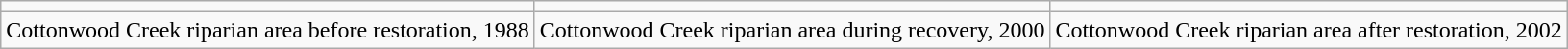<table class="wikitable" border="1" style="margin: 1em auto 1em auto">
<tr>
<td> </td>
<td> </td>
<td> </td>
</tr>
<tr align=center>
<td> Cottonwood Creek riparian area before restoration, 1988</td>
<td> Cottonwood Creek riparian area during recovery, 2000</td>
<td> Cottonwood Creek riparian area after restoration, 2002</td>
</tr>
</table>
